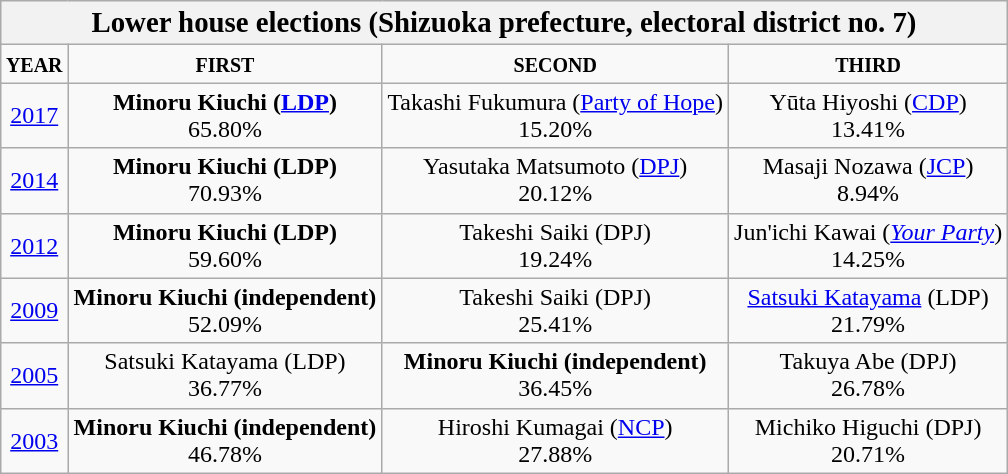<table class="wikitable" style="text-align: center; margin: auto">
<tr>
<th colspan="4"><big>Lower house elections (Shizuoka prefecture, electoral district no. 7)</big></th>
</tr>
<tr>
<td><small><strong>YEAR</strong></small></td>
<td><strong><small>FIRST</small></strong></td>
<td><strong><small>SECOND</small></strong></td>
<td><strong><small>THIRD</small></strong></td>
</tr>
<tr>
<td><a href='#'>2017</a></td>
<td><strong>Minoru Kiuchi (<a href='#'>LDP</a>)</strong><br>65.80%</td>
<td>Takashi Fukumura (<a href='#'>Party of Hope</a>)<br>15.20%</td>
<td>Yūta Hiyoshi (<a href='#'>CDP</a>)<br>13.41%</td>
</tr>
<tr>
<td><a href='#'>2014</a></td>
<td><strong>Minoru Kiuchi (LDP)</strong><br>70.93%</td>
<td>Yasutaka Matsumoto (<a href='#'>DPJ</a>)<br>20.12%</td>
<td>Masaji Nozawa (<a href='#'>JCP</a>)<br>8.94%</td>
</tr>
<tr>
<td><a href='#'>2012</a></td>
<td><strong>Minoru Kiuchi (LDP)</strong><br>59.60%</td>
<td>Takeshi Saiki (DPJ)<br>19.24%</td>
<td>Jun'ichi Kawai (<a href='#'><em>Your Party</em></a>)<br>14.25%</td>
</tr>
<tr>
<td><a href='#'>2009</a></td>
<td><strong>Minoru Kiuchi (independent)</strong><br>52.09%</td>
<td>Takeshi Saiki (DPJ)<br>25.41%</td>
<td><a href='#'>Satsuki Katayama</a> (LDP)<br>21.79%</td>
</tr>
<tr>
<td><a href='#'>2005</a></td>
<td>Satsuki Katayama (LDP)<br>36.77%</td>
<td><strong>Minoru Kiuchi (independent)</strong><br>36.45%</td>
<td>Takuya Abe (DPJ)<br>26.78%</td>
</tr>
<tr>
<td><a href='#'>2003</a></td>
<td><strong>Minoru Kiuchi (independent)</strong><br>46.78%</td>
<td>Hiroshi Kumagai (<a href='#'>NCP</a>)<br>27.88%</td>
<td>Michiko Higuchi (DPJ)<br>20.71%</td>
</tr>
</table>
